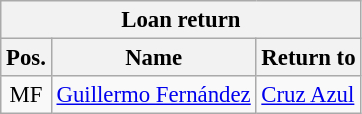<table class="wikitable" style="font-size:95%;">
<tr>
<th colspan="5">Loan return</th>
</tr>
<tr>
<th>Pos.</th>
<th>Name</th>
<th>Return to</th>
</tr>
<tr>
<td align="center">MF</td>
<td> <a href='#'>Guillermo Fernández</a></td>
<td> <a href='#'>Cruz Azul</a></td>
</tr>
</table>
